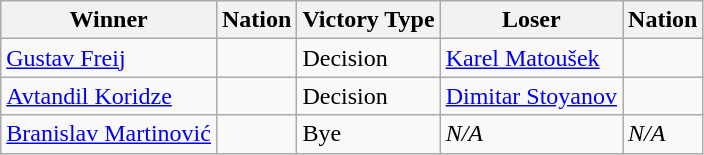<table class="wikitable sortable" style="text-align:left;">
<tr>
<th>Winner</th>
<th>Nation</th>
<th>Victory Type</th>
<th>Loser</th>
<th>Nation</th>
</tr>
<tr>
<td><a href='#'>Gustav Freij</a></td>
<td></td>
<td>Decision</td>
<td><a href='#'>Karel Matoušek</a></td>
<td></td>
</tr>
<tr>
<td><a href='#'>Avtandil Koridze</a></td>
<td></td>
<td>Decision</td>
<td><a href='#'>Dimitar Stoyanov</a></td>
<td></td>
</tr>
<tr>
<td><a href='#'>Branislav Martinović</a></td>
<td></td>
<td>Bye</td>
<td><em>N/A</em></td>
<td><em>N/A</em></td>
</tr>
</table>
